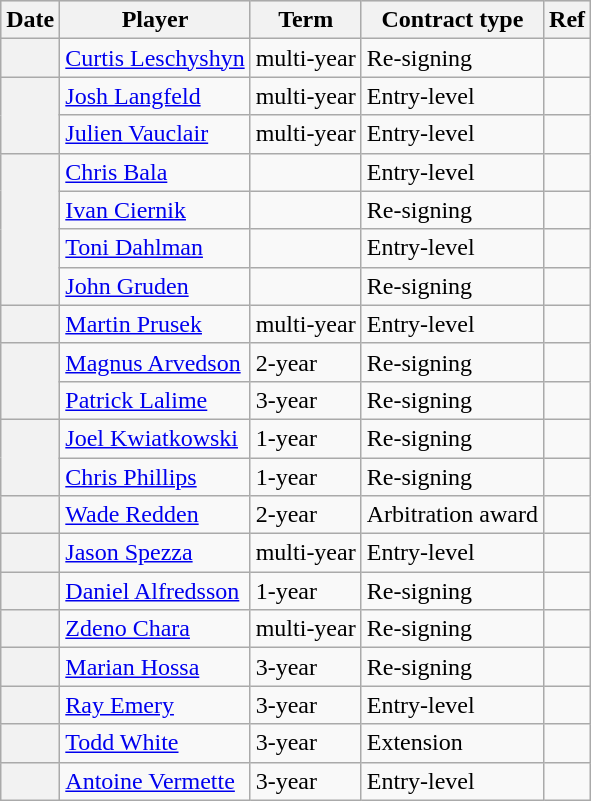<table class="wikitable plainrowheaders">
<tr style="background:#ddd; text-align:center;">
<th>Date</th>
<th>Player</th>
<th>Term</th>
<th>Contract type</th>
<th>Ref</th>
</tr>
<tr>
<th scope="row"></th>
<td><a href='#'>Curtis Leschyshyn</a></td>
<td>multi-year</td>
<td>Re-signing</td>
<td></td>
</tr>
<tr>
<th scope="row" rowspan=2></th>
<td><a href='#'>Josh Langfeld</a></td>
<td>multi-year</td>
<td>Entry-level</td>
<td></td>
</tr>
<tr>
<td><a href='#'>Julien Vauclair</a></td>
<td>multi-year</td>
<td>Entry-level</td>
<td></td>
</tr>
<tr>
<th scope="row" rowspan=4></th>
<td><a href='#'>Chris Bala</a></td>
<td></td>
<td>Entry-level</td>
<td></td>
</tr>
<tr>
<td><a href='#'>Ivan Ciernik</a></td>
<td></td>
<td>Re-signing</td>
<td></td>
</tr>
<tr>
<td><a href='#'>Toni Dahlman</a></td>
<td></td>
<td>Entry-level</td>
<td></td>
</tr>
<tr>
<td><a href='#'>John Gruden</a></td>
<td></td>
<td>Re-signing</td>
<td></td>
</tr>
<tr>
<th scope="row"></th>
<td><a href='#'>Martin Prusek</a></td>
<td>multi-year</td>
<td>Entry-level</td>
<td></td>
</tr>
<tr>
<th scope="row" rowspan=2></th>
<td><a href='#'>Magnus Arvedson</a></td>
<td>2-year</td>
<td>Re-signing</td>
<td></td>
</tr>
<tr>
<td><a href='#'>Patrick Lalime</a></td>
<td>3-year</td>
<td>Re-signing</td>
<td></td>
</tr>
<tr>
<th scope="row" rowspan=2></th>
<td><a href='#'>Joel Kwiatkowski</a></td>
<td>1-year</td>
<td>Re-signing</td>
<td></td>
</tr>
<tr>
<td><a href='#'>Chris Phillips</a></td>
<td>1-year</td>
<td>Re-signing</td>
<td></td>
</tr>
<tr>
<th scope="row"></th>
<td><a href='#'>Wade Redden</a></td>
<td>2-year</td>
<td>Arbitration award</td>
<td></td>
</tr>
<tr>
<th scope="row"></th>
<td><a href='#'>Jason Spezza</a></td>
<td>multi-year</td>
<td>Entry-level</td>
<td></td>
</tr>
<tr>
<th scope="row"></th>
<td><a href='#'>Daniel Alfredsson</a></td>
<td>1-year</td>
<td>Re-signing</td>
<td></td>
</tr>
<tr>
<th scope="row"></th>
<td><a href='#'>Zdeno Chara</a></td>
<td>multi-year</td>
<td>Re-signing</td>
<td></td>
</tr>
<tr>
<th scope="row"></th>
<td><a href='#'>Marian Hossa</a></td>
<td>3-year</td>
<td>Re-signing</td>
<td></td>
</tr>
<tr>
<th scope="row"></th>
<td><a href='#'>Ray Emery</a></td>
<td>3-year</td>
<td>Entry-level</td>
<td></td>
</tr>
<tr>
<th scope="row"></th>
<td><a href='#'>Todd White</a></td>
<td>3-year</td>
<td>Extension</td>
<td></td>
</tr>
<tr>
<th scope="row"></th>
<td><a href='#'>Antoine Vermette</a></td>
<td>3-year</td>
<td>Entry-level</td>
<td></td>
</tr>
</table>
